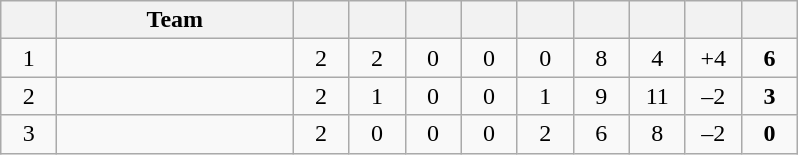<table class="wikitable" style="text-align: center; font-size: 100%;">
<tr>
<th width="30"></th>
<th width="150">Team</th>
<th width="30"></th>
<th width="30"></th>
<th width="30"></th>
<th width="30"></th>
<th width="30"></th>
<th width="30"></th>
<th width="30"></th>
<th width="30"></th>
<th width="30"></th>
</tr>
<tr>
<td>1</td>
<td align="left"></td>
<td>2</td>
<td>2</td>
<td>0</td>
<td>0</td>
<td>0</td>
<td>8</td>
<td>4</td>
<td>+4</td>
<td><strong>6</strong></td>
</tr>
<tr>
<td>2</td>
<td align="left"></td>
<td>2</td>
<td>1</td>
<td>0</td>
<td>0</td>
<td>1</td>
<td>9</td>
<td>11</td>
<td>–2</td>
<td><strong>3</strong></td>
</tr>
<tr>
<td>3</td>
<td align="left"></td>
<td>2</td>
<td>0</td>
<td>0</td>
<td>0</td>
<td>2</td>
<td>6</td>
<td>8</td>
<td>–2</td>
<td><strong>0</strong></td>
</tr>
</table>
